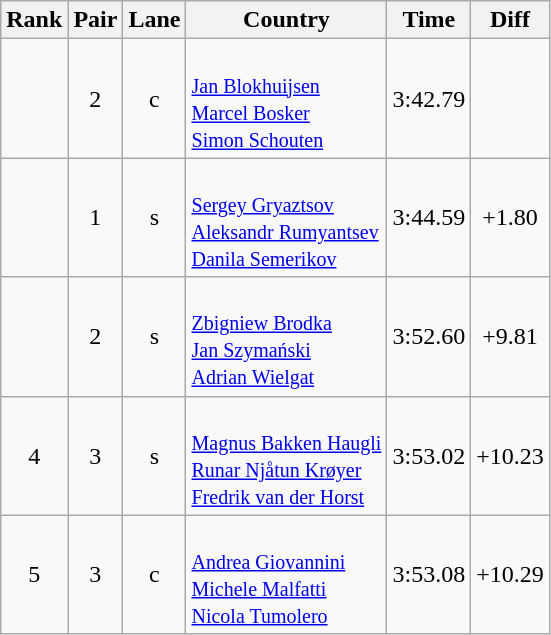<table class="wikitable sortable" style="text-align:center">
<tr>
<th>Rank</th>
<th>Pair</th>
<th>Lane</th>
<th>Country</th>
<th>Time</th>
<th>Diff</th>
</tr>
<tr>
<td></td>
<td>2</td>
<td>c</td>
<td align=left><br><small><a href='#'>Jan Blokhuijsen</a><br><a href='#'>Marcel Bosker</a><br><a href='#'>Simon Schouten</a></small></td>
<td>3:42.79</td>
<td></td>
</tr>
<tr>
<td></td>
<td>1</td>
<td>s</td>
<td align=left><br><small><a href='#'>Sergey Gryaztsov</a><br><a href='#'>Aleksandr Rumyantsev</a><br><a href='#'>Danila Semerikov</a></small></td>
<td>3:44.59</td>
<td>+1.80</td>
</tr>
<tr>
<td></td>
<td>2</td>
<td>s</td>
<td align=left><br><small><a href='#'>Zbigniew Brodka</a><br><a href='#'>Jan Szymański</a><br><a href='#'>Adrian Wielgat</a></small></td>
<td>3:52.60</td>
<td>+9.81</td>
</tr>
<tr>
<td>4</td>
<td>3</td>
<td>s</td>
<td align=left><br><small><a href='#'>Magnus Bakken Haugli</a><br><a href='#'>Runar Njåtun Krøyer</a><br><a href='#'>Fredrik van der Horst</a></small></td>
<td>3:53.02</td>
<td>+10.23</td>
</tr>
<tr>
<td>5</td>
<td>3</td>
<td>c</td>
<td align=left><br><small><a href='#'>Andrea Giovannini</a><br><a href='#'>Michele Malfatti</a><br><a href='#'>Nicola Tumolero</a></small></td>
<td>3:53.08</td>
<td>+10.29</td>
</tr>
</table>
